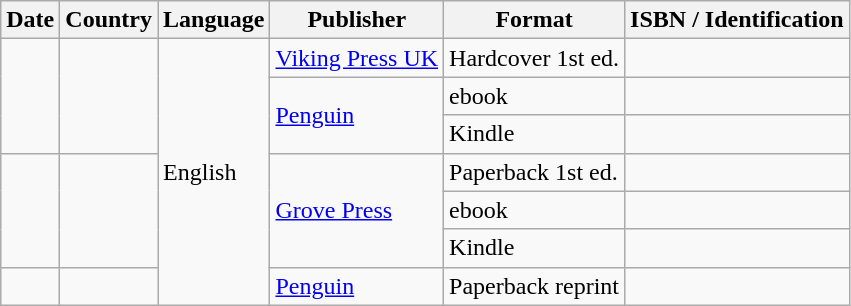<table class="wikitable sortable mw-collapsible">
<tr>
<th>Date</th>
<th>Country</th>
<th>Language</th>
<th>Publisher</th>
<th>Format</th>
<th>ISBN / Identification</th>
</tr>
<tr>
<td rowspan="3"></td>
<td rowspan="3"></td>
<td rowspan="7">English</td>
<td><a href='#'>Viking Press UK</a></td>
<td>Hardcover 1st ed.</td>
<td></td>
</tr>
<tr>
<td rowspan="2"><a href='#'>Penguin</a></td>
<td>ebook</td>
<td></td>
</tr>
<tr>
<td>Kindle</td>
<td></td>
</tr>
<tr>
<td rowspan="3"></td>
<td rowspan="3"></td>
<td rowspan="3"><a href='#'>Grove Press</a></td>
<td>Paperback 1st ed.</td>
<td></td>
</tr>
<tr>
<td>ebook</td>
<td></td>
</tr>
<tr>
<td>Kindle</td>
<td></td>
</tr>
<tr>
<td></td>
<td></td>
<td><a href='#'>Penguin</a></td>
<td>Paperback reprint</td>
<td></td>
</tr>
</table>
